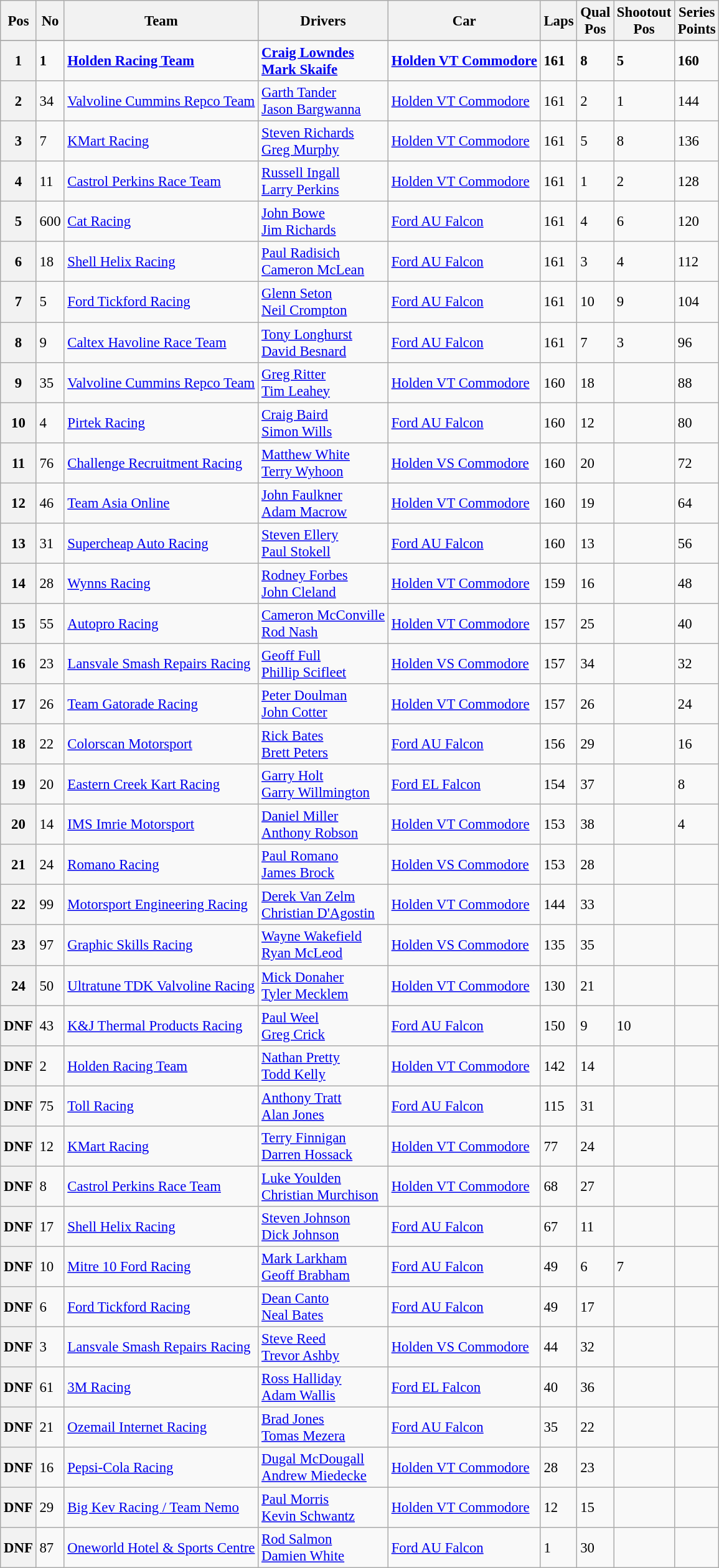<table class="wikitable" style="font-size: 95%;">
<tr>
<th>Pos</th>
<th>No</th>
<th>Team</th>
<th>Drivers</th>
<th>Car</th>
<th>Laps</th>
<th>Qual<br>Pos</th>
<th>Shootout<br>Pos</th>
<th>Series<br>Points</th>
</tr>
<tr>
</tr>
<tr style="font-weight:bold">
<th>1</th>
<td>1</td>
<td><a href='#'>Holden Racing Team</a></td>
<td> <a href='#'>Craig Lowndes</a><br> <a href='#'>Mark Skaife</a></td>
<td><a href='#'>Holden VT Commodore</a></td>
<td>161</td>
<td>8</td>
<td>5</td>
<td>160</td>
</tr>
<tr>
<th>2</th>
<td>34</td>
<td><a href='#'>Valvoline Cummins Repco Team</a></td>
<td> <a href='#'>Garth Tander</a><br> <a href='#'>Jason Bargwanna</a></td>
<td><a href='#'>Holden VT Commodore</a></td>
<td>161</td>
<td>2</td>
<td>1</td>
<td>144</td>
</tr>
<tr>
<th>3</th>
<td>7</td>
<td><a href='#'>KMart Racing</a></td>
<td> <a href='#'>Steven Richards</a><br> <a href='#'>Greg Murphy</a></td>
<td><a href='#'>Holden VT Commodore</a></td>
<td>161</td>
<td>5</td>
<td>8</td>
<td>136</td>
</tr>
<tr>
<th>4</th>
<td>11</td>
<td><a href='#'>Castrol Perkins Race Team</a></td>
<td> <a href='#'>Russell Ingall</a><br> <a href='#'>Larry Perkins</a></td>
<td><a href='#'>Holden VT Commodore</a></td>
<td>161</td>
<td>1</td>
<td>2</td>
<td>128</td>
</tr>
<tr>
<th>5</th>
<td>600</td>
<td><a href='#'>Cat Racing</a></td>
<td> <a href='#'>John Bowe</a><br> <a href='#'>Jim Richards</a></td>
<td><a href='#'>Ford AU Falcon</a></td>
<td>161</td>
<td>4</td>
<td>6</td>
<td>120</td>
</tr>
<tr>
<th>6</th>
<td>18</td>
<td><a href='#'>Shell Helix Racing</a></td>
<td> <a href='#'>Paul Radisich</a><br> <a href='#'>Cameron McLean</a></td>
<td><a href='#'>Ford AU Falcon</a></td>
<td>161</td>
<td>3</td>
<td>4</td>
<td>112</td>
</tr>
<tr>
<th>7</th>
<td>5</td>
<td><a href='#'>Ford Tickford Racing</a></td>
<td> <a href='#'>Glenn Seton</a><br> <a href='#'>Neil Crompton</a></td>
<td><a href='#'>Ford AU Falcon</a></td>
<td>161</td>
<td>10</td>
<td>9</td>
<td>104</td>
</tr>
<tr>
<th>8</th>
<td>9</td>
<td><a href='#'>Caltex Havoline Race Team</a></td>
<td> <a href='#'>Tony Longhurst</a><br> <a href='#'>David Besnard</a></td>
<td><a href='#'>Ford AU Falcon</a></td>
<td>161</td>
<td>7</td>
<td>3</td>
<td>96</td>
</tr>
<tr>
<th>9</th>
<td>35</td>
<td><a href='#'>Valvoline Cummins Repco Team</a></td>
<td> <a href='#'>Greg Ritter</a><br> <a href='#'>Tim Leahey</a></td>
<td><a href='#'>Holden VT Commodore</a></td>
<td>160</td>
<td>18</td>
<td></td>
<td>88</td>
</tr>
<tr>
<th>10</th>
<td>4</td>
<td><a href='#'>Pirtek Racing</a></td>
<td> <a href='#'>Craig Baird</a><br> <a href='#'>Simon Wills</a></td>
<td><a href='#'>Ford AU Falcon</a></td>
<td>160</td>
<td>12</td>
<td></td>
<td>80</td>
</tr>
<tr>
<th>11</th>
<td>76</td>
<td><a href='#'>Challenge Recruitment Racing</a></td>
<td> <a href='#'>Matthew White</a><br> <a href='#'>Terry Wyhoon</a></td>
<td><a href='#'>Holden VS Commodore</a></td>
<td>160</td>
<td>20</td>
<td></td>
<td>72</td>
</tr>
<tr>
<th>12</th>
<td>46</td>
<td><a href='#'>Team Asia Online</a></td>
<td> <a href='#'>John Faulkner</a><br> <a href='#'>Adam Macrow</a></td>
<td><a href='#'>Holden VT Commodore</a></td>
<td>160</td>
<td>19</td>
<td></td>
<td>64</td>
</tr>
<tr>
<th>13</th>
<td>31</td>
<td><a href='#'>Supercheap Auto Racing</a></td>
<td> <a href='#'>Steven Ellery</a><br> <a href='#'>Paul Stokell</a></td>
<td><a href='#'>Ford AU Falcon</a></td>
<td>160</td>
<td>13</td>
<td></td>
<td>56</td>
</tr>
<tr>
<th>14</th>
<td>28</td>
<td><a href='#'>Wynns Racing</a></td>
<td> <a href='#'>Rodney Forbes</a><br> <a href='#'>John Cleland</a></td>
<td><a href='#'>Holden VT Commodore</a></td>
<td>159</td>
<td>16</td>
<td></td>
<td>48</td>
</tr>
<tr>
<th>15</th>
<td>55</td>
<td><a href='#'>Autopro Racing</a></td>
<td> <a href='#'>Cameron McConville</a><br> <a href='#'>Rod Nash</a></td>
<td><a href='#'>Holden VT Commodore</a></td>
<td>157</td>
<td>25</td>
<td></td>
<td>40</td>
</tr>
<tr>
<th>16</th>
<td>23</td>
<td><a href='#'>Lansvale Smash Repairs Racing</a></td>
<td> <a href='#'>Geoff Full</a><br> <a href='#'>Phillip Scifleet</a></td>
<td><a href='#'>Holden VS Commodore</a></td>
<td>157</td>
<td>34</td>
<td></td>
<td>32</td>
</tr>
<tr>
<th>17</th>
<td>26</td>
<td><a href='#'>Team Gatorade Racing</a></td>
<td> <a href='#'>Peter Doulman</a><br> <a href='#'>John Cotter</a></td>
<td><a href='#'>Holden VT Commodore</a></td>
<td>157</td>
<td>26</td>
<td></td>
<td>24</td>
</tr>
<tr>
<th>18</th>
<td>22</td>
<td><a href='#'>Colorscan Motorsport</a></td>
<td> <a href='#'>Rick Bates</a><br> <a href='#'>Brett Peters</a></td>
<td><a href='#'>Ford AU Falcon</a></td>
<td>156</td>
<td>29</td>
<td></td>
<td>16</td>
</tr>
<tr>
<th>19</th>
<td>20</td>
<td><a href='#'>Eastern Creek Kart Racing</a></td>
<td> <a href='#'>Garry Holt</a><br> <a href='#'>Garry Willmington</a></td>
<td><a href='#'>Ford EL Falcon</a></td>
<td>154</td>
<td>37</td>
<td></td>
<td>8</td>
</tr>
<tr>
<th>20</th>
<td>14</td>
<td><a href='#'>IMS Imrie Motorsport</a></td>
<td> <a href='#'>Daniel Miller</a><br> <a href='#'>Anthony Robson</a></td>
<td><a href='#'>Holden VT Commodore</a></td>
<td>153</td>
<td>38</td>
<td></td>
<td>4</td>
</tr>
<tr>
<th>21</th>
<td>24</td>
<td><a href='#'>Romano Racing</a></td>
<td> <a href='#'>Paul Romano</a><br> <a href='#'>James Brock</a></td>
<td><a href='#'>Holden VS Commodore</a></td>
<td>153</td>
<td>28</td>
<td></td>
<td></td>
</tr>
<tr>
<th>22</th>
<td>99</td>
<td><a href='#'>Motorsport Engineering Racing</a></td>
<td> <a href='#'>Derek Van Zelm</a><br> <a href='#'>Christian D'Agostin</a></td>
<td><a href='#'>Holden VT Commodore</a></td>
<td>144</td>
<td>33</td>
<td></td>
<td></td>
</tr>
<tr>
<th>23</th>
<td>97</td>
<td><a href='#'>Graphic Skills Racing</a></td>
<td> <a href='#'>Wayne Wakefield</a><br> <a href='#'>Ryan McLeod</a></td>
<td><a href='#'>Holden VS Commodore</a></td>
<td>135</td>
<td>35</td>
<td></td>
<td></td>
</tr>
<tr>
<th>24</th>
<td>50</td>
<td><a href='#'>Ultratune TDK Valvoline Racing</a></td>
<td> <a href='#'>Mick Donaher</a><br> <a href='#'>Tyler Mecklem</a></td>
<td><a href='#'>Holden VT Commodore</a></td>
<td>130</td>
<td>21</td>
<td></td>
<td></td>
</tr>
<tr>
<th>DNF</th>
<td>43</td>
<td><a href='#'>K&J Thermal Products Racing</a></td>
<td> <a href='#'>Paul Weel</a><br> <a href='#'>Greg Crick</a></td>
<td><a href='#'>Ford AU Falcon</a></td>
<td>150</td>
<td>9</td>
<td>10</td>
<td></td>
</tr>
<tr>
<th>DNF</th>
<td>2</td>
<td><a href='#'>Holden Racing Team</a></td>
<td> <a href='#'>Nathan Pretty</a><br> <a href='#'>Todd Kelly</a></td>
<td><a href='#'>Holden VT Commodore</a></td>
<td>142</td>
<td>14</td>
<td></td>
<td></td>
</tr>
<tr>
<th>DNF</th>
<td>75</td>
<td><a href='#'>Toll Racing</a></td>
<td> <a href='#'>Anthony Tratt</a><br> <a href='#'>Alan Jones</a></td>
<td><a href='#'>Ford AU Falcon</a></td>
<td>115</td>
<td>31</td>
<td></td>
<td></td>
</tr>
<tr>
<th>DNF</th>
<td>12</td>
<td><a href='#'>KMart Racing</a></td>
<td> <a href='#'>Terry Finnigan</a><br> <a href='#'>Darren Hossack</a></td>
<td><a href='#'>Holden VT Commodore</a></td>
<td>77</td>
<td>24</td>
<td></td>
<td></td>
</tr>
<tr>
<th>DNF</th>
<td>8</td>
<td><a href='#'>Castrol Perkins Race Team</a></td>
<td> <a href='#'>Luke Youlden</a><br> <a href='#'>Christian Murchison</a></td>
<td><a href='#'>Holden VT Commodore</a></td>
<td>68</td>
<td>27</td>
<td></td>
<td></td>
</tr>
<tr>
<th>DNF</th>
<td>17</td>
<td><a href='#'>Shell Helix Racing</a></td>
<td> <a href='#'>Steven Johnson</a><br> <a href='#'>Dick Johnson</a></td>
<td><a href='#'>Ford AU Falcon</a></td>
<td>67</td>
<td>11</td>
<td></td>
<td></td>
</tr>
<tr>
<th>DNF</th>
<td>10</td>
<td><a href='#'>Mitre 10 Ford Racing</a></td>
<td> <a href='#'>Mark Larkham</a><br> <a href='#'>Geoff Brabham</a></td>
<td><a href='#'>Ford AU Falcon</a></td>
<td>49</td>
<td>6</td>
<td>7</td>
<td></td>
</tr>
<tr>
<th>DNF</th>
<td>6</td>
<td><a href='#'>Ford Tickford Racing</a></td>
<td> <a href='#'>Dean Canto</a><br> <a href='#'>Neal Bates</a></td>
<td><a href='#'>Ford AU Falcon</a></td>
<td>49</td>
<td>17</td>
<td></td>
<td></td>
</tr>
<tr>
<th>DNF</th>
<td>3</td>
<td><a href='#'>Lansvale Smash Repairs Racing</a></td>
<td> <a href='#'>Steve Reed</a><br> <a href='#'>Trevor Ashby</a></td>
<td><a href='#'>Holden VS Commodore</a></td>
<td>44</td>
<td>32</td>
<td></td>
<td></td>
</tr>
<tr>
<th>DNF</th>
<td>61</td>
<td><a href='#'>3M Racing</a></td>
<td> <a href='#'>Ross Halliday</a><br> <a href='#'>Adam Wallis</a></td>
<td><a href='#'>Ford EL Falcon</a></td>
<td>40</td>
<td>36</td>
<td></td>
<td></td>
</tr>
<tr>
<th>DNF</th>
<td>21</td>
<td><a href='#'>Ozemail Internet Racing</a></td>
<td> <a href='#'>Brad Jones</a><br> <a href='#'>Tomas Mezera</a></td>
<td><a href='#'>Ford AU Falcon</a></td>
<td>35</td>
<td>22</td>
<td></td>
<td></td>
</tr>
<tr>
<th>DNF</th>
<td>16</td>
<td><a href='#'>Pepsi-Cola Racing</a></td>
<td> <a href='#'>Dugal McDougall</a><br> <a href='#'>Andrew Miedecke</a></td>
<td><a href='#'>Holden VT Commodore</a></td>
<td>28</td>
<td>23</td>
<td></td>
<td></td>
</tr>
<tr>
<th>DNF</th>
<td>29</td>
<td><a href='#'>Big Kev Racing / Team Nemo</a></td>
<td> <a href='#'>Paul Morris</a><br> <a href='#'>Kevin Schwantz</a></td>
<td><a href='#'>Holden VT Commodore</a></td>
<td>12</td>
<td>15</td>
<td></td>
<td></td>
</tr>
<tr>
<th>DNF</th>
<td>87</td>
<td><a href='#'>Oneworld Hotel & Sports Centre</a></td>
<td> <a href='#'>Rod Salmon</a><br> <a href='#'>Damien White</a></td>
<td><a href='#'>Ford AU Falcon</a></td>
<td>1</td>
<td>30</td>
<td></td>
<td></td>
</tr>
</table>
